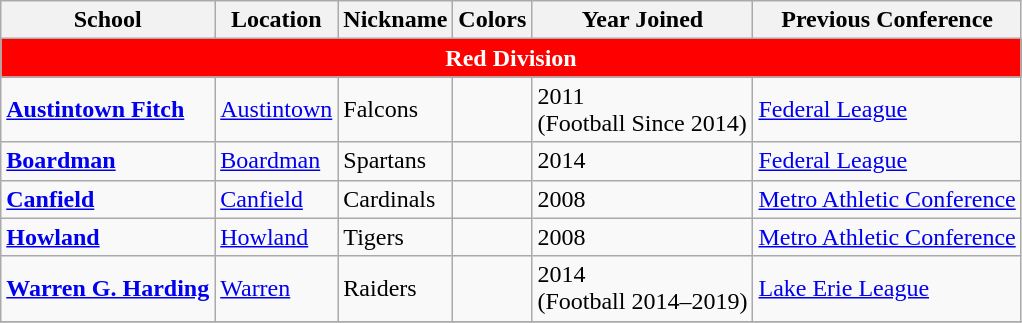<table class="wikitable sortable">
<tr>
<th>School</th>
<th>Location</th>
<th>Nickname</th>
<th>Colors</th>
<th>Year Joined</th>
<th>Previous Conference</th>
</tr>
<tr>
<th style="background:red; color: white" colspan=7>Red Division</th>
</tr>
<tr>
<td><strong><a href='#'>Austintown Fitch</a></strong></td>
<td><a href='#'>Austintown</a></td>
<td>Falcons</td>
<td> </td>
<td>2011 <br>(Football Since 2014)</td>
<td><a href='#'>Federal League</a></td>
</tr>
<tr>
<td><strong><a href='#'>Boardman</a></strong></td>
<td><a href='#'>Boardman</a></td>
<td>Spartans</td>
<td> </td>
<td>2014</td>
<td><a href='#'>Federal League</a></td>
</tr>
<tr>
<td><strong><a href='#'>Canfield</a></strong></td>
<td><a href='#'>Canfield</a></td>
<td>Cardinals</td>
<td> </td>
<td>2008</td>
<td><a href='#'>Metro Athletic Conference</a></td>
</tr>
<tr>
<td><strong><a href='#'>Howland</a></strong></td>
<td><a href='#'>Howland</a></td>
<td>Tigers</td>
<td> </td>
<td>2008</td>
<td><a href='#'>Metro Athletic Conference</a></td>
</tr>
<tr>
<td><strong><a href='#'>Warren G. Harding</a></strong></td>
<td><a href='#'>Warren</a></td>
<td>Raiders</td>
<td> </td>
<td>2014 <br>(Football 2014–2019)</td>
<td><a href='#'>Lake Erie League</a></td>
</tr>
<tr>
</tr>
</table>
